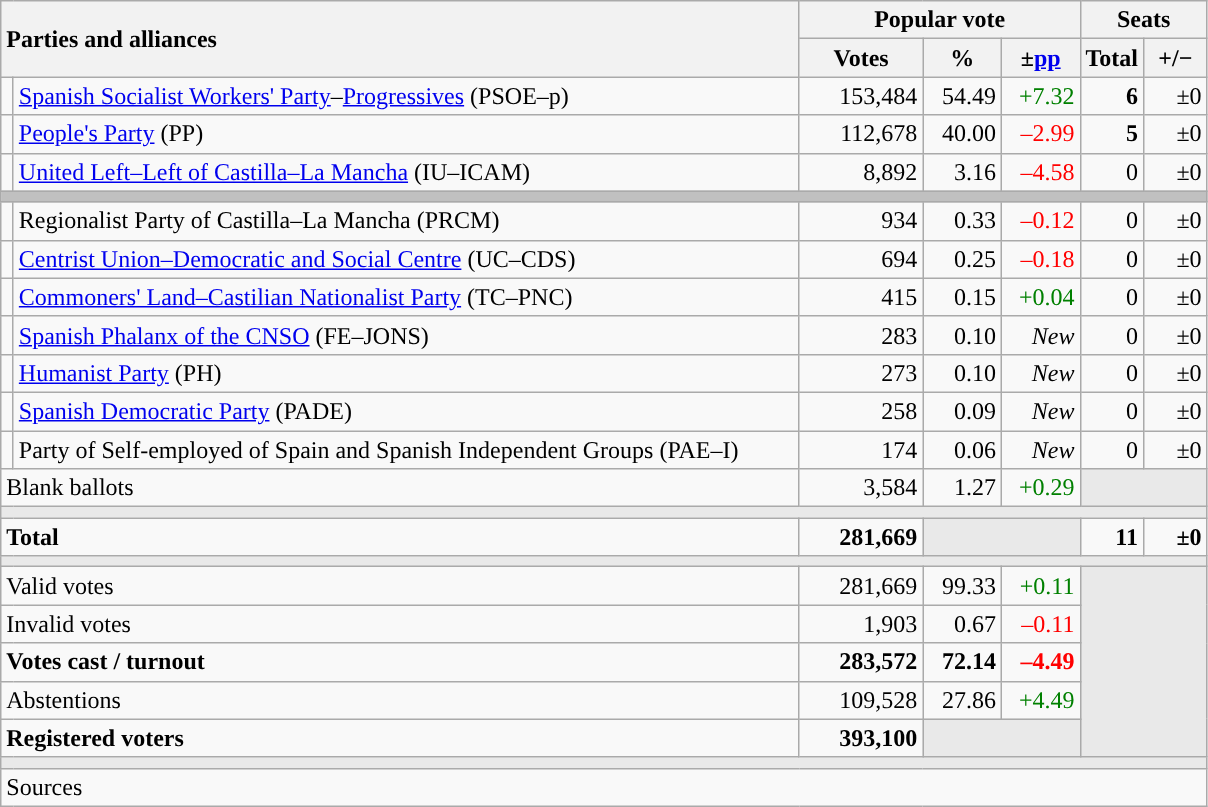<table class="wikitable" style="text-align:right;">
<tr>
<th style="text-align:left;" rowspan="2" colspan="2" width="525">Parties and alliances</th>
<th colspan="3">Popular vote</th>
<th colspan="2">Seats</th>
</tr>
<tr>
<th width="75">Votes</th>
<th width="45">%</th>
<th width="45">±<a href='#'>pp</a></th>
<th width="35">Total</th>
<th width="35">+/−</th>
</tr>
<tr>
<td width="1" style="color:inherit;background:"></td>
<td align="left"><a href='#'>Spanish Socialist Workers' Party</a>–<a href='#'>Progressives</a> (PSOE–p)</td>
<td>153,484</td>
<td>54.49</td>
<td style="color:green;">+7.32</td>
<td><strong>6</strong></td>
<td>±0</td>
</tr>
<tr>
<td style="color:inherit;background:"></td>
<td align="left"><a href='#'>People's Party</a> (PP)</td>
<td>112,678</td>
<td>40.00</td>
<td style="color:red;">–2.99</td>
<td><strong>5</strong></td>
<td>±0</td>
</tr>
<tr>
<td style="color:inherit;background:"></td>
<td align="left"><a href='#'>United Left–Left of Castilla–La Mancha</a> (IU–ICAM)</td>
<td>8,892</td>
<td>3.16</td>
<td style="color:red;">–4.58</td>
<td>0</td>
<td>±0</td>
</tr>
<tr>
<td colspan="7" bgcolor="#C0C0C0"></td>
</tr>
<tr>
<td style="color:inherit;background:"></td>
<td align="left">Regionalist Party of Castilla–La Mancha (PRCM)</td>
<td>934</td>
<td>0.33</td>
<td style="color:red;">–0.12</td>
<td>0</td>
<td>±0</td>
</tr>
<tr>
<td style="color:inherit;background:"></td>
<td align="left"><a href='#'>Centrist Union–Democratic and Social Centre</a> (UC–CDS)</td>
<td>694</td>
<td>0.25</td>
<td style="color:red;">–0.18</td>
<td>0</td>
<td>±0</td>
</tr>
<tr>
<td style="color:inherit;background:"></td>
<td align="left"><a href='#'>Commoners' Land–Castilian Nationalist Party</a> (TC–PNC)</td>
<td>415</td>
<td>0.15</td>
<td style="color:green;">+0.04</td>
<td>0</td>
<td>±0</td>
</tr>
<tr>
<td style="color:inherit;background:"></td>
<td align="left"><a href='#'>Spanish Phalanx of the CNSO</a> (FE–JONS)</td>
<td>283</td>
<td>0.10</td>
<td><em>New</em></td>
<td>0</td>
<td>±0</td>
</tr>
<tr>
<td style="color:inherit;background:"></td>
<td align="left"><a href='#'>Humanist Party</a> (PH)</td>
<td>273</td>
<td>0.10</td>
<td><em>New</em></td>
<td>0</td>
<td>±0</td>
</tr>
<tr>
<td style="color:inherit;background:"></td>
<td align="left"><a href='#'>Spanish Democratic Party</a> (PADE)</td>
<td>258</td>
<td>0.09</td>
<td><em>New</em></td>
<td>0</td>
<td>±0</td>
</tr>
<tr>
<td style="color:inherit;background:"></td>
<td align="left">Party of Self-employed of Spain and Spanish Independent Groups (PAE–I)</td>
<td>174</td>
<td>0.06</td>
<td><em>New</em></td>
<td>0</td>
<td>±0</td>
</tr>
<tr>
<td align="left" colspan="2">Blank ballots</td>
<td>3,584</td>
<td>1.27</td>
<td style="color:green;">+0.29</td>
<td bgcolor="#E9E9E9" colspan="2"></td>
</tr>
<tr>
<td colspan="7" bgcolor="#E9E9E9"></td>
</tr>
<tr style="font-weight:bold;">
<td align="left" colspan="2">Total</td>
<td>281,669</td>
<td bgcolor="#E9E9E9" colspan="2"></td>
<td>11</td>
<td>±0</td>
</tr>
<tr>
<td colspan="7" bgcolor="#E9E9E9"></td>
</tr>
<tr>
<td align="left" colspan="2">Valid votes</td>
<td>281,669</td>
<td>99.33</td>
<td style="color:green;">+0.11</td>
<td bgcolor="#E9E9E9" colspan="2" rowspan="5"></td>
</tr>
<tr>
<td align="left" colspan="2">Invalid votes</td>
<td>1,903</td>
<td>0.67</td>
<td style="color:red;">–0.11</td>
</tr>
<tr style="font-weight:bold;">
<td align="left" colspan="2">Votes cast / turnout</td>
<td>283,572</td>
<td>72.14</td>
<td style="color:red;">–4.49</td>
</tr>
<tr>
<td align="left" colspan="2">Abstentions</td>
<td>109,528</td>
<td>27.86</td>
<td style="color:green;">+4.49</td>
</tr>
<tr style="font-weight:bold;">
<td align="left" colspan="2">Registered voters</td>
<td>393,100</td>
<td bgcolor="#E9E9E9" colspan="2"></td>
</tr>
<tr>
<td colspan="7" bgcolor="#E9E9E9"></td>
</tr>
<tr>
<td align="left" colspan="7">Sources</td>
</tr>
</table>
